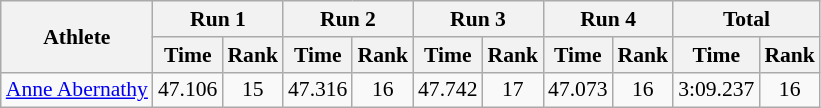<table class="wikitable" border="1" style="font-size:90%">
<tr>
<th rowspan="2">Athlete</th>
<th colspan="2">Run 1</th>
<th colspan="2">Run 2</th>
<th colspan="2">Run 3</th>
<th colspan="2">Run 4</th>
<th colspan="2">Total</th>
</tr>
<tr>
<th>Time</th>
<th>Rank</th>
<th>Time</th>
<th>Rank</th>
<th>Time</th>
<th>Rank</th>
<th>Time</th>
<th>Rank</th>
<th>Time</th>
<th>Rank</th>
</tr>
<tr>
<td><a href='#'>Anne Abernathy</a></td>
<td align="center">47.106</td>
<td align="center">15</td>
<td align="center">47.316</td>
<td align="center">16</td>
<td align="center">47.742</td>
<td align="center">17</td>
<td align="center">47.073</td>
<td align="center">16</td>
<td align="center">3:09.237</td>
<td align="center">16</td>
</tr>
</table>
